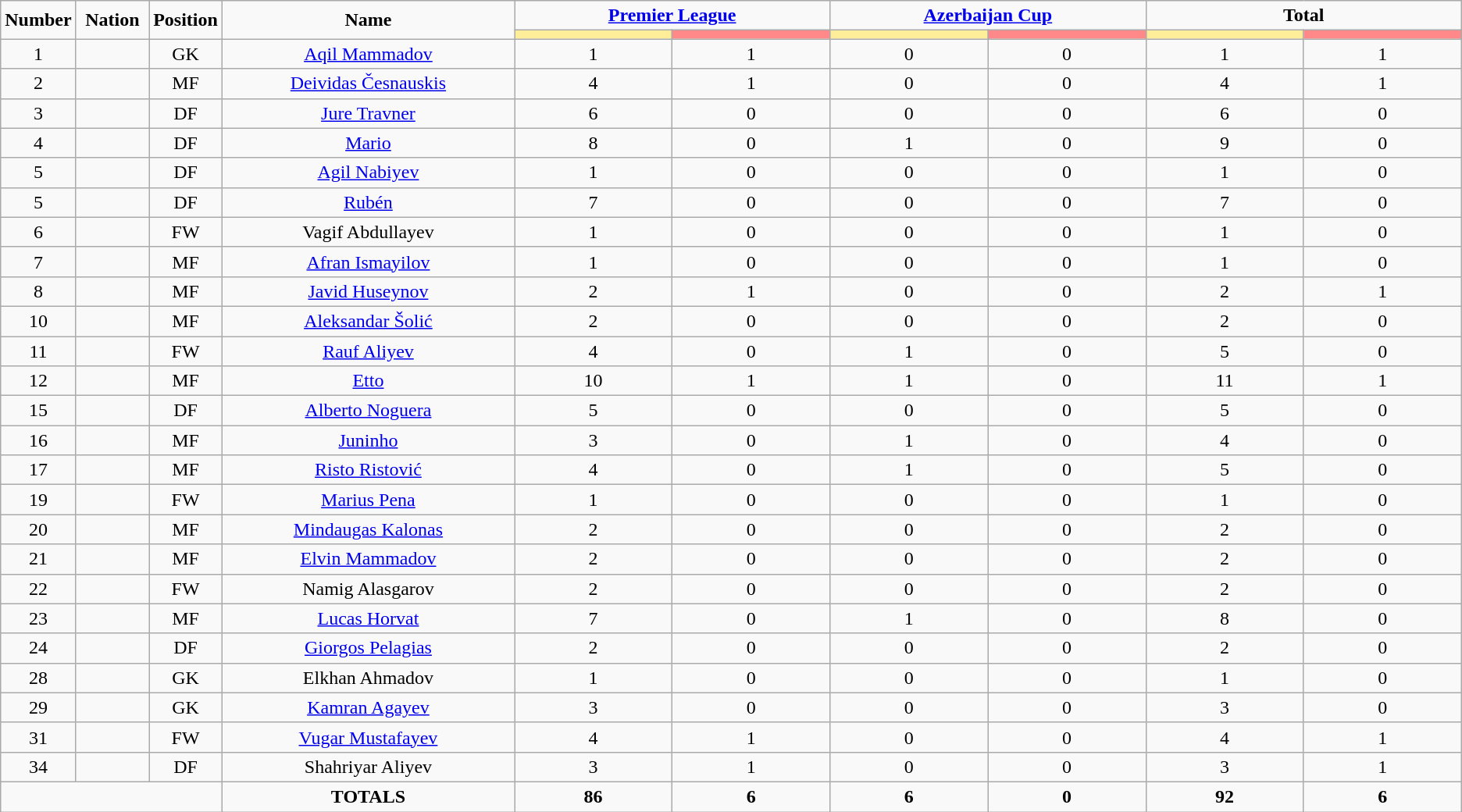<table class="wikitable" style="text-align:center;">
<tr>
<td rowspan="2"  style="width:5%; text-align:center;"><strong>Number</strong></td>
<td rowspan="2"  style="width:5%; text-align:center;"><strong>Nation</strong></td>
<td rowspan="2"  style="width:5%; text-align:center;"><strong>Position</strong></td>
<td rowspan="2"  style="width:20%; text-align:center;"><strong>Name</strong></td>
<td colspan="2" style="text-align:center;"><strong><a href='#'>Premier League</a></strong></td>
<td colspan="2" style="text-align:center;"><strong><a href='#'>Azerbaijan Cup</a></strong></td>
<td colspan="2" style="text-align:center;"><strong>Total</strong></td>
</tr>
<tr>
<th style="width:60px; background:#fe9;"></th>
<th style="width:60px; background:#ff8888;"></th>
<th style="width:60px; background:#fe9;"></th>
<th style="width:60px; background:#ff8888;"></th>
<th style="width:60px; background:#fe9;"></th>
<th style="width:60px; background:#ff8888;"></th>
</tr>
<tr>
<td>1</td>
<td></td>
<td>GK</td>
<td><a href='#'>Aqil Mammadov</a></td>
<td>1</td>
<td>1</td>
<td>0</td>
<td>0</td>
<td>1</td>
<td>1</td>
</tr>
<tr>
<td>2</td>
<td></td>
<td>MF</td>
<td><a href='#'>Deividas Česnauskis</a></td>
<td>4</td>
<td>1</td>
<td>0</td>
<td>0</td>
<td>4</td>
<td>1</td>
</tr>
<tr>
<td>3</td>
<td></td>
<td>DF</td>
<td><a href='#'>Jure Travner</a></td>
<td>6</td>
<td>0</td>
<td>0</td>
<td>0</td>
<td>6</td>
<td>0</td>
</tr>
<tr>
<td>4</td>
<td></td>
<td>DF</td>
<td><a href='#'>Mario</a></td>
<td>8</td>
<td>0</td>
<td>1</td>
<td>0</td>
<td>9</td>
<td>0</td>
</tr>
<tr>
<td>5</td>
<td></td>
<td>DF</td>
<td><a href='#'>Agil Nabiyev</a></td>
<td>1</td>
<td>0</td>
<td>0</td>
<td>0</td>
<td>1</td>
<td>0</td>
</tr>
<tr>
<td>5</td>
<td></td>
<td>DF</td>
<td><a href='#'>Rubén</a></td>
<td>7</td>
<td>0</td>
<td>0</td>
<td>0</td>
<td>7</td>
<td>0</td>
</tr>
<tr>
<td>6</td>
<td></td>
<td>FW</td>
<td>Vagif Abdullayev</td>
<td>1</td>
<td>0</td>
<td>0</td>
<td>0</td>
<td>1</td>
<td>0</td>
</tr>
<tr>
<td>7</td>
<td></td>
<td>MF</td>
<td><a href='#'>Afran Ismayilov</a></td>
<td>1</td>
<td>0</td>
<td>0</td>
<td>0</td>
<td>1</td>
<td>0</td>
</tr>
<tr>
<td>8</td>
<td></td>
<td>MF</td>
<td><a href='#'>Javid Huseynov</a></td>
<td>2</td>
<td>1</td>
<td>0</td>
<td>0</td>
<td>2</td>
<td>1</td>
</tr>
<tr>
<td>10</td>
<td></td>
<td>MF</td>
<td><a href='#'>Aleksandar Šolić</a></td>
<td>2</td>
<td>0</td>
<td>0</td>
<td>0</td>
<td>2</td>
<td>0</td>
</tr>
<tr>
<td>11</td>
<td></td>
<td>FW</td>
<td><a href='#'>Rauf Aliyev</a></td>
<td>4</td>
<td>0</td>
<td>1</td>
<td>0</td>
<td>5</td>
<td>0</td>
</tr>
<tr>
<td>12</td>
<td></td>
<td>MF</td>
<td><a href='#'>Etto</a></td>
<td>10</td>
<td>1</td>
<td>1</td>
<td>0</td>
<td>11</td>
<td>1</td>
</tr>
<tr>
<td>15</td>
<td></td>
<td>DF</td>
<td><a href='#'>Alberto Noguera</a></td>
<td>5</td>
<td>0</td>
<td>0</td>
<td>0</td>
<td>5</td>
<td>0</td>
</tr>
<tr>
<td>16</td>
<td></td>
<td>MF</td>
<td><a href='#'>Juninho</a></td>
<td>3</td>
<td>0</td>
<td>1</td>
<td>0</td>
<td>4</td>
<td>0</td>
</tr>
<tr>
<td>17</td>
<td></td>
<td>MF</td>
<td><a href='#'>Risto Ristović</a></td>
<td>4</td>
<td>0</td>
<td>1</td>
<td>0</td>
<td>5</td>
<td>0</td>
</tr>
<tr>
<td>19</td>
<td></td>
<td>FW</td>
<td><a href='#'>Marius Pena</a></td>
<td>1</td>
<td>0</td>
<td>0</td>
<td>0</td>
<td>1</td>
<td>0</td>
</tr>
<tr>
<td>20</td>
<td></td>
<td>MF</td>
<td><a href='#'>Mindaugas Kalonas</a></td>
<td>2</td>
<td>0</td>
<td>0</td>
<td>0</td>
<td>2</td>
<td>0</td>
</tr>
<tr>
<td>21</td>
<td></td>
<td>MF</td>
<td><a href='#'>Elvin Mammadov</a></td>
<td>2</td>
<td>0</td>
<td>0</td>
<td>0</td>
<td>2</td>
<td>0</td>
</tr>
<tr>
<td>22</td>
<td></td>
<td>FW</td>
<td>Namig Alasgarov</td>
<td>2</td>
<td>0</td>
<td>0</td>
<td>0</td>
<td>2</td>
<td>0</td>
</tr>
<tr>
<td>23</td>
<td></td>
<td>MF</td>
<td><a href='#'>Lucas Horvat</a></td>
<td>7</td>
<td>0</td>
<td>1</td>
<td>0</td>
<td>8</td>
<td>0</td>
</tr>
<tr>
<td>24</td>
<td></td>
<td>DF</td>
<td><a href='#'>Giorgos Pelagias</a></td>
<td>2</td>
<td>0</td>
<td>0</td>
<td>0</td>
<td>2</td>
<td>0</td>
</tr>
<tr>
<td>28</td>
<td></td>
<td>GK</td>
<td>Elkhan Ahmadov</td>
<td>1</td>
<td>0</td>
<td>0</td>
<td>0</td>
<td>1</td>
<td>0</td>
</tr>
<tr>
<td>29</td>
<td></td>
<td>GK</td>
<td><a href='#'>Kamran Agayev</a></td>
<td>3</td>
<td>0</td>
<td>0</td>
<td>0</td>
<td>3</td>
<td>0</td>
</tr>
<tr>
<td>31</td>
<td></td>
<td>FW</td>
<td><a href='#'>Vugar Mustafayev</a></td>
<td>4</td>
<td>1</td>
<td>0</td>
<td>0</td>
<td>4</td>
<td>1</td>
</tr>
<tr>
<td>34</td>
<td></td>
<td>DF</td>
<td>Shahriyar Aliyev</td>
<td>3</td>
<td>1</td>
<td>0</td>
<td>0</td>
<td>3</td>
<td>1</td>
</tr>
<tr>
<td colspan="3"></td>
<td><strong>TOTALS</strong></td>
<td><strong>86</strong></td>
<td><strong>6</strong></td>
<td><strong>6</strong></td>
<td><strong>0</strong></td>
<td><strong>92</strong></td>
<td><strong>6</strong></td>
</tr>
</table>
